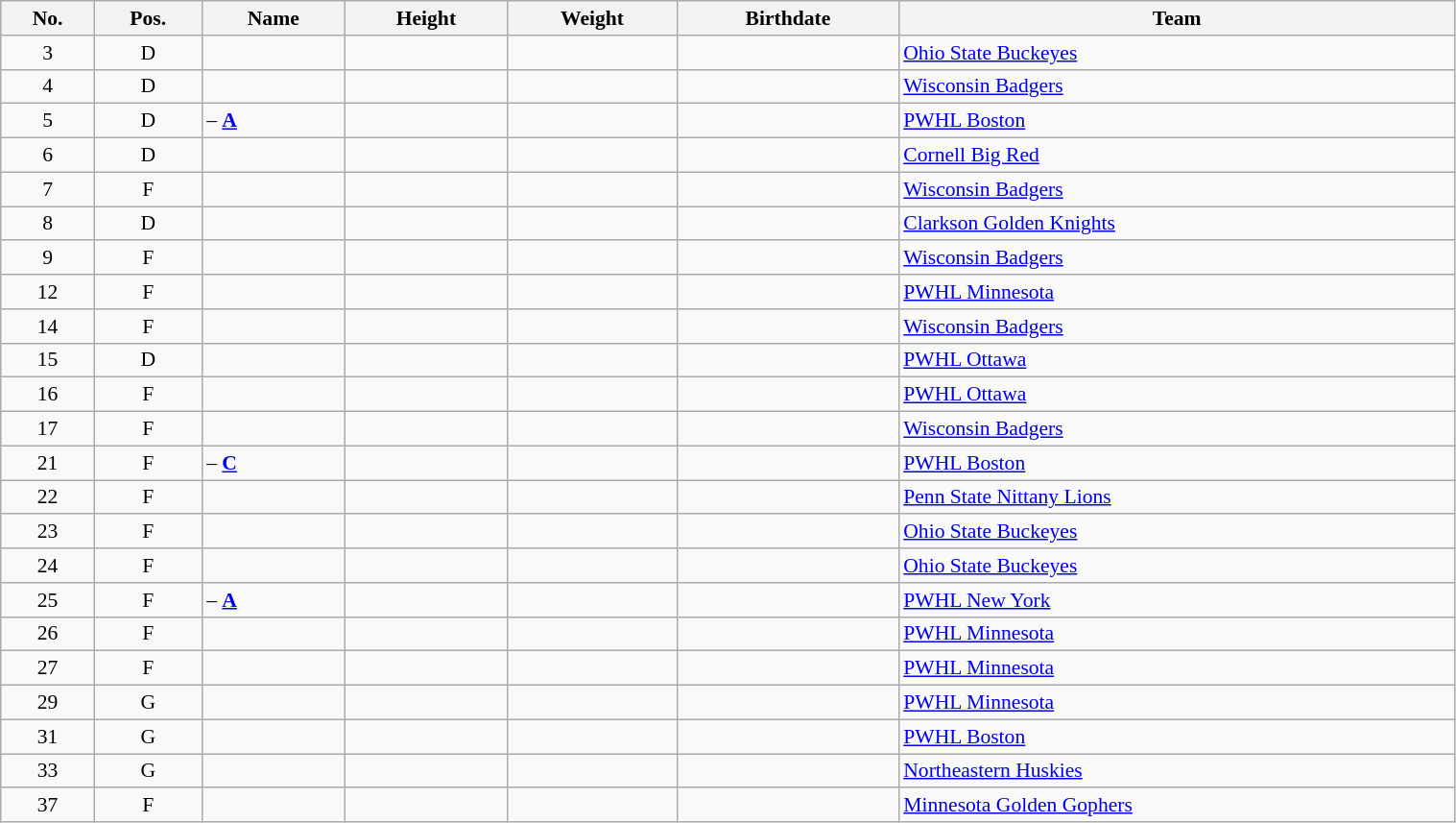<table class="wikitable sortable" width="80%" style="font-size: 90%; text-align: center;">
<tr>
<th>No.</th>
<th>Pos.</th>
<th>Name</th>
<th>Height</th>
<th>Weight</th>
<th>Birthdate</th>
<th>Team</th>
</tr>
<tr>
<td>3</td>
<td>D</td>
<td align="left"></td>
<td></td>
<td></td>
<td></td>
<td align=left> <a href='#'>Ohio State Buckeyes</a></td>
</tr>
<tr>
<td>4</td>
<td>D</td>
<td align="left"></td>
<td></td>
<td></td>
<td></td>
<td align=left> <a href='#'>Wisconsin Badgers</a></td>
</tr>
<tr>
<td>5</td>
<td>D</td>
<td align="left"> – <a href='#'><strong>A</strong></a></td>
<td></td>
<td></td>
<td></td>
<td align=left> <a href='#'>PWHL Boston</a></td>
</tr>
<tr>
<td>6</td>
<td>D</td>
<td align="left"></td>
<td></td>
<td></td>
<td></td>
<td align=left> <a href='#'>Cornell Big Red</a></td>
</tr>
<tr>
<td>7</td>
<td>F</td>
<td align="left"></td>
<td></td>
<td></td>
<td></td>
<td align=left> <a href='#'>Wisconsin Badgers</a></td>
</tr>
<tr>
<td>8</td>
<td>D</td>
<td align="left"></td>
<td></td>
<td></td>
<td></td>
<td align=left> <a href='#'>Clarkson Golden Knights</a></td>
</tr>
<tr>
<td>9</td>
<td>F</td>
<td align="left"></td>
<td></td>
<td></td>
<td></td>
<td align=left> <a href='#'>Wisconsin Badgers</a></td>
</tr>
<tr>
<td>12</td>
<td>F</td>
<td align="left"></td>
<td></td>
<td></td>
<td></td>
<td align=left> <a href='#'>PWHL Minnesota</a></td>
</tr>
<tr>
<td>14</td>
<td>F</td>
<td align="left"></td>
<td></td>
<td></td>
<td></td>
<td align=left> <a href='#'>Wisconsin Badgers</a></td>
</tr>
<tr>
<td>15</td>
<td>D</td>
<td align="left"></td>
<td></td>
<td></td>
<td></td>
<td align=left> <a href='#'>PWHL Ottawa</a></td>
</tr>
<tr>
<td>16</td>
<td>F</td>
<td align="left"></td>
<td></td>
<td></td>
<td></td>
<td align=left> <a href='#'>PWHL Ottawa</a></td>
</tr>
<tr>
<td>17</td>
<td>F</td>
<td align="left"></td>
<td></td>
<td></td>
<td></td>
<td align=left> <a href='#'>Wisconsin Badgers</a></td>
</tr>
<tr>
<td>21</td>
<td>F</td>
<td align="left"> – <a href='#'><strong>C</strong></a></td>
<td></td>
<td></td>
<td></td>
<td align=left> <a href='#'>PWHL Boston</a></td>
</tr>
<tr>
<td>22</td>
<td>F</td>
<td align="left"></td>
<td></td>
<td></td>
<td></td>
<td align=left> <a href='#'>Penn State Nittany Lions</a></td>
</tr>
<tr>
<td>23</td>
<td>F</td>
<td align="left"></td>
<td></td>
<td></td>
<td></td>
<td align=left> <a href='#'>Ohio State Buckeyes</a></td>
</tr>
<tr>
<td>24</td>
<td>F</td>
<td align="left"></td>
<td></td>
<td></td>
<td></td>
<td align=left> <a href='#'>Ohio State Buckeyes</a></td>
</tr>
<tr>
<td>25</td>
<td>F</td>
<td align="left"> – <a href='#'><strong>A</strong></a></td>
<td></td>
<td></td>
<td></td>
<td align=left> <a href='#'>PWHL New York</a></td>
</tr>
<tr>
<td>26</td>
<td>F</td>
<td align="left"></td>
<td></td>
<td></td>
<td></td>
<td align=left> <a href='#'>PWHL Minnesota</a></td>
</tr>
<tr>
<td>27</td>
<td>F</td>
<td align="left"></td>
<td></td>
<td></td>
<td></td>
<td align=left> <a href='#'>PWHL Minnesota</a></td>
</tr>
<tr>
<td>29</td>
<td>G</td>
<td align="left"></td>
<td></td>
<td></td>
<td></td>
<td align=left> <a href='#'>PWHL Minnesota</a></td>
</tr>
<tr>
<td>31</td>
<td>G</td>
<td align="left"></td>
<td></td>
<td></td>
<td></td>
<td align=left> <a href='#'>PWHL Boston</a></td>
</tr>
<tr>
<td>33</td>
<td>G</td>
<td align="left"></td>
<td></td>
<td></td>
<td></td>
<td align=left> <a href='#'>Northeastern Huskies</a></td>
</tr>
<tr>
<td>37</td>
<td>F</td>
<td align="left"></td>
<td></td>
<td></td>
<td></td>
<td align=left> <a href='#'>Minnesota Golden Gophers</a></td>
</tr>
</table>
